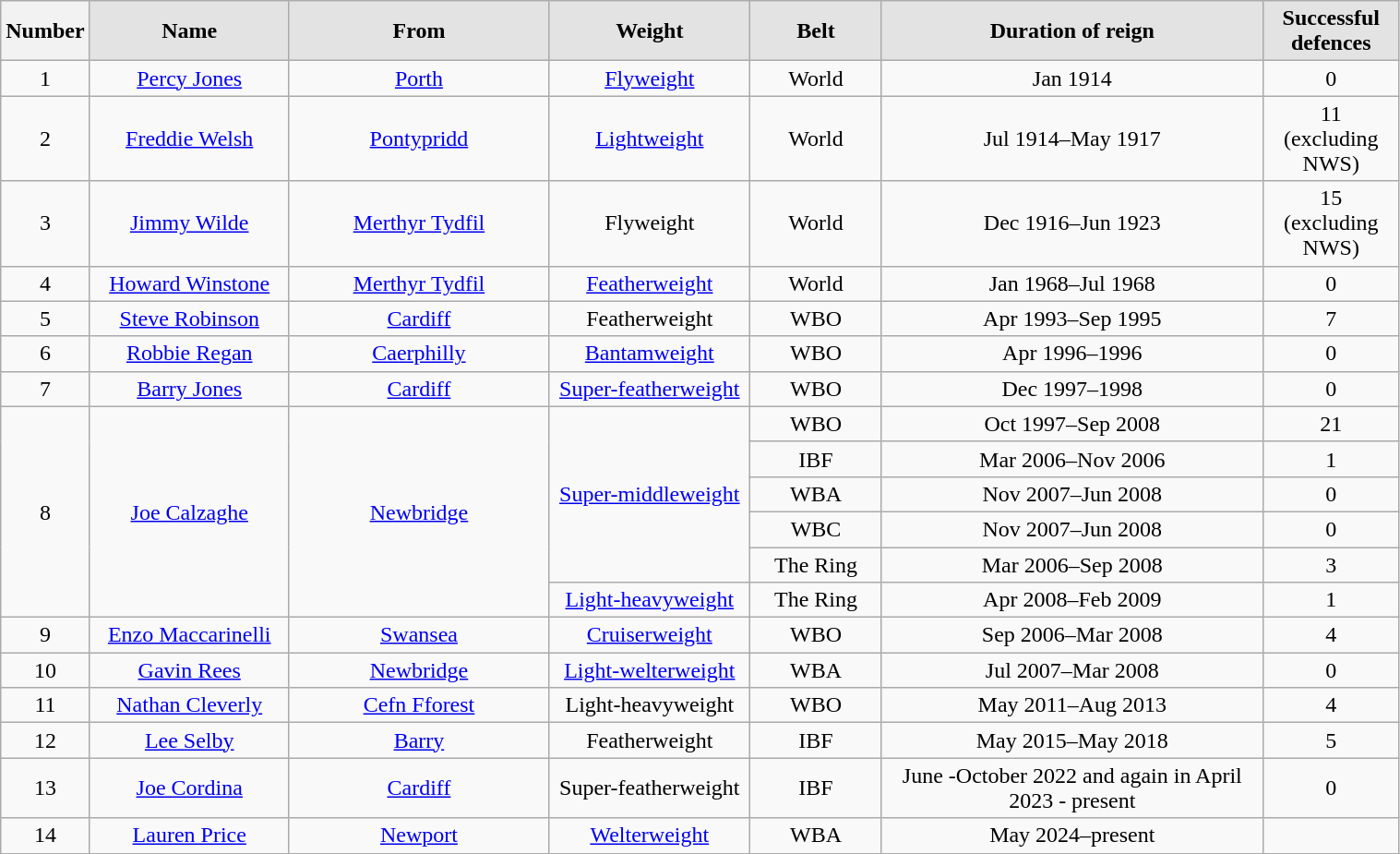<table class="wikitable sortable" width="80%">
<tr>
<th>Number</th>
<th width="15%" style="background: #e3e3e3;">Name</th>
<th width="20%" style="background: #e3e3e3;">From</th>
<th width="15%" style="background: #e3e3e3;">Weight</th>
<th width="10%" style="background: #e3e3e3;">Belt</th>
<th width="30%" style="background: #e3e3e3;">Duration of reign</th>
<th width="10%" style="background: #e3e3e3;">Successful defences</th>
</tr>
<tr align="center">
<td>1</td>
<td align="center"><a href='#'>Percy Jones</a></td>
<td><a href='#'>Porth</a></td>
<td><a href='#'>Flyweight</a></td>
<td>World</td>
<td>Jan 1914</td>
<td>0</td>
</tr>
<tr align="center">
<td>2</td>
<td align="center"><a href='#'>Freddie Welsh</a></td>
<td><a href='#'>Pontypridd</a></td>
<td><a href='#'>Lightweight</a></td>
<td>World</td>
<td>Jul 1914–May 1917</td>
<td>11<br>(excluding NWS)</td>
</tr>
<tr align="center">
<td>3</td>
<td align="center"><a href='#'>Jimmy Wilde</a></td>
<td><a href='#'>Merthyr Tydfil</a></td>
<td>Flyweight</td>
<td>World</td>
<td>Dec 1916–Jun 1923</td>
<td>15<br>(excluding NWS)</td>
</tr>
<tr align="center">
<td>4</td>
<td align="center"><a href='#'>Howard Winstone</a></td>
<td><a href='#'>Merthyr Tydfil</a></td>
<td><a href='#'>Featherweight</a></td>
<td>World</td>
<td>Jan 1968–Jul 1968</td>
<td>0</td>
</tr>
<tr align="center">
<td>5</td>
<td align="center"><a href='#'>Steve Robinson</a></td>
<td><a href='#'>Cardiff</a></td>
<td>Featherweight</td>
<td>WBO</td>
<td>Apr 1993–Sep 1995</td>
<td>7</td>
</tr>
<tr align="center">
<td>6</td>
<td align="center"><a href='#'>Robbie Regan</a></td>
<td><a href='#'>Caerphilly</a></td>
<td><a href='#'>Bantamweight</a></td>
<td>WBO</td>
<td>Apr 1996–1996</td>
<td>0</td>
</tr>
<tr align="center">
<td>7</td>
<td><a href='#'>Barry Jones</a></td>
<td><a href='#'>Cardiff</a></td>
<td><a href='#'>Super-featherweight</a></td>
<td>WBO</td>
<td>Dec 1997–1998</td>
<td>0</td>
</tr>
<tr align="center">
<td rowspan="6">8</td>
<td rowspan="6"><a href='#'>Joe Calzaghe</a></td>
<td rowspan="6"><a href='#'>Newbridge</a></td>
<td rowspan="5"><a href='#'>Super-middleweight</a></td>
<td>WBO</td>
<td>Oct 1997–Sep 2008</td>
<td>21</td>
</tr>
<tr align="center">
<td>IBF</td>
<td>Mar 2006–Nov 2006</td>
<td>1</td>
</tr>
<tr align="center">
<td>WBA</td>
<td>Nov 2007–Jun 2008</td>
<td>0</td>
</tr>
<tr align="center">
<td>WBC</td>
<td>Nov 2007–Jun 2008</td>
<td>0</td>
</tr>
<tr align="center">
<td>The Ring</td>
<td>Mar 2006–Sep 2008</td>
<td>3</td>
</tr>
<tr align="center">
<td><a href='#'>Light-heavyweight</a></td>
<td>The Ring</td>
<td>Apr 2008–Feb 2009</td>
<td>1</td>
</tr>
<tr align="center">
<td>9</td>
<td align="center"><a href='#'>Enzo Maccarinelli</a></td>
<td><a href='#'>Swansea</a></td>
<td><a href='#'>Cruiserweight</a></td>
<td>WBO</td>
<td>Sep 2006–Mar 2008</td>
<td>4</td>
</tr>
<tr align="center">
<td>10</td>
<td align="center"><a href='#'>Gavin Rees</a></td>
<td><a href='#'>Newbridge</a></td>
<td><a href='#'>Light-welterweight</a></td>
<td>WBA</td>
<td>Jul 2007–Mar 2008</td>
<td>0</td>
</tr>
<tr align="center">
<td>11</td>
<td align="center"><a href='#'>Nathan Cleverly</a></td>
<td><a href='#'>Cefn Fforest</a></td>
<td>Light-heavyweight</td>
<td>WBO</td>
<td>May 2011–Aug 2013</td>
<td>4</td>
</tr>
<tr align="center">
<td>12</td>
<td align="center"><a href='#'>Lee Selby</a></td>
<td><a href='#'>Barry</a></td>
<td>Featherweight</td>
<td>IBF</td>
<td>May 2015–May 2018</td>
<td>5</td>
</tr>
<tr align="center">
<td>13</td>
<td><a href='#'>Joe Cordina</a></td>
<td><a href='#'>Cardiff</a></td>
<td>Super-featherweight</td>
<td>IBF</td>
<td>June -October 2022 and again in April 2023 - present</td>
<td>0</td>
</tr>
<tr align="center">
<td>14</td>
<td><a href='#'>Lauren Price</a></td>
<td><a href='#'>Newport</a></td>
<td><a href='#'>Welterweight</a></td>
<td>WBA</td>
<td>May 2024–present</td>
<td></td>
</tr>
</table>
